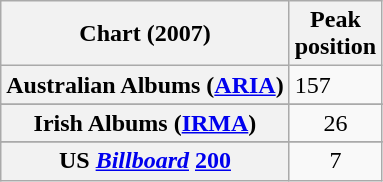<table class="wikitable plainrowheaders sortable">
<tr>
<th scope="col">Chart (2007)</th>
<th scope="col">Peak<br>position</th>
</tr>
<tr>
<th scope="row">Australian Albums (<a href='#'>ARIA</a>)</th>
<td>157</td>
</tr>
<tr>
</tr>
<tr>
</tr>
<tr>
</tr>
<tr>
</tr>
<tr>
</tr>
<tr>
<th scope="row">Irish Albums (<a href='#'>IRMA</a>)</th>
<td align=center>26</td>
</tr>
<tr>
</tr>
<tr>
</tr>
<tr>
</tr>
<tr>
</tr>
<tr>
<th scope="row">US <em><a href='#'>Billboard</a></em> <a href='#'>200</a></th>
<td align=center>7</td>
</tr>
</table>
